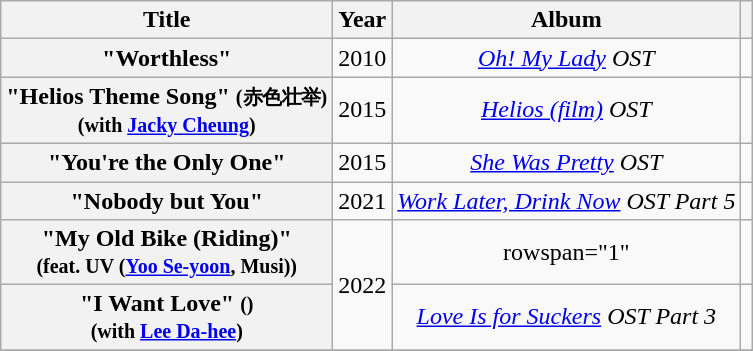<table class="wikitable plainrowheaders" style="text-align:center;">
<tr>
<th>Title</th>
<th>Year</th>
<th>Album</th>
<th class="unsortable"></th>
</tr>
<tr>
<th scope=row>"Worthless"</th>
<td>2010</td>
<td><em><a href='#'>Oh! My Lady</a> OST</em></td>
<td></td>
</tr>
<tr>
<th scope=row>"Helios Theme Song" <small>(赤色壮举)</small> <br><small>(with <a href='#'>Jacky Cheung</a>)</small></th>
<td>2015</td>
<td><em><a href='#'>Helios (film)</a> OST</em></td>
<td></td>
</tr>
<tr>
<th scope=row>"You're the Only One"</th>
<td>2015</td>
<td><em><a href='#'>She Was Pretty</a> OST</em></td>
<td></td>
</tr>
<tr>
<th scope=row>"Nobody but You"</th>
<td>2021</td>
<td><em><a href='#'>Work Later, Drink Now</a> OST Part 5</em></td>
<td></td>
</tr>
<tr>
<th scope=row>"My Old Bike (Riding)"<br><small>(feat. UV (<a href='#'>Yoo Se-yoon</a>, Musi))</small></th>
<td rowspan=2>2022</td>
<td>rowspan="1" </td>
<td></td>
</tr>
<tr>
<th scope="row">"I Want Love" <small>()</small><br><small>(with <a href='#'>Lee Da-hee</a>)</small></th>
<td><em><a href='#'>Love Is for Suckers</a> OST Part 3</em></td>
<td></td>
</tr>
<tr>
</tr>
</table>
